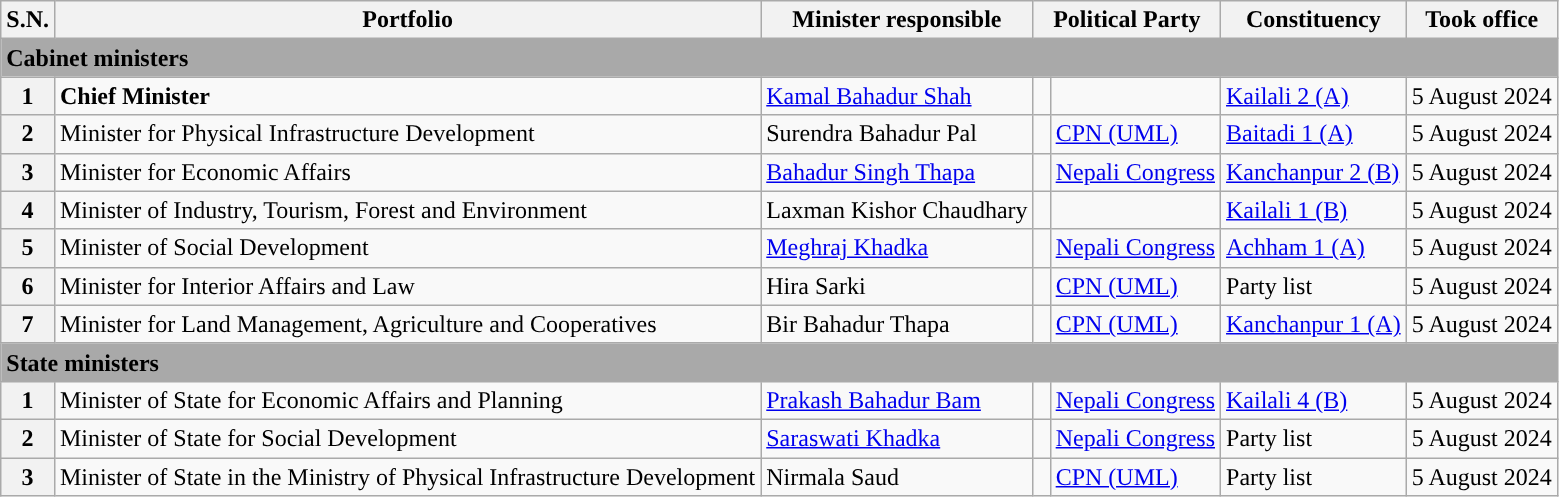<table class="wikitable">
<tr>
<th>S.N.</th>
<th>Portfolio</th>
<th>Minister responsible</th>
<th colspan="2">Political Party</th>
<th>Constituency</th>
<th>Took office</th>
</tr>
<tr>
<td colspan="7" bgcolor="darkgrey"><strong>Cabinet ministers</strong></td>
</tr>
<tr>
<th>1</th>
<td><strong>Chief Minister</strong></td>
<td><a href='#'>Kamal Bahadur Shah</a></td>
<td></td>
<td></td>
<td><a href='#'>Kailali 2 (A)</a></td>
<td>5 August 2024</td>
</tr>
<tr>
<th>2</th>
<td>Minister for Physical Infrastructure Development</td>
<td>Surendra Bahadur Pal</td>
<td width="4px"></td>
<td><a href='#'>CPN (UML)</a></td>
<td><a href='#'>Baitadi 1 (A)</a></td>
<td>5 August 2024</td>
</tr>
<tr>
<th>3</th>
<td>Minister for Economic Affairs</td>
<td><a href='#'>Bahadur Singh Thapa</a></td>
<td width="4px"></td>
<td><a href='#'>Nepali Congress</a></td>
<td><a href='#'>Kanchanpur 2 (B)</a></td>
<td>5 August 2024</td>
</tr>
<tr>
<th>4</th>
<td>Minister of Industry, Tourism, Forest and Environment</td>
<td>Laxman Kishor Chaudhary</td>
<td></td>
<td></td>
<td><a href='#'>Kailali 1 (B)</a></td>
<td>5 August 2024</td>
</tr>
<tr>
<th>5</th>
<td>Minister of Social Development</td>
<td><a href='#'>Meghraj Khadka</a></td>
<td width="4px"></td>
<td><a href='#'>Nepali Congress</a></td>
<td><a href='#'>Achham 1 (A)</a></td>
<td>5 August 2024</td>
</tr>
<tr>
<th>6</th>
<td>Minister for Interior Affairs and Law</td>
<td>Hira Sarki</td>
<td width="4px"></td>
<td><a href='#'>CPN (UML)</a></td>
<td>Party list</td>
<td>5 August 2024</td>
</tr>
<tr>
<th>7</th>
<td>Minister for Land Management, Agriculture and Cooperatives</td>
<td>Bir Bahadur Thapa</td>
<td width="4px"></td>
<td><a href='#'>CPN (UML)</a></td>
<td><a href='#'>Kanchanpur 1 (A)</a></td>
<td>5 August 2024</td>
</tr>
<tr>
<td colspan="7" bgcolor="darkgrey"><strong>State ministers</strong></td>
</tr>
<tr>
<th>1</th>
<td>Minister of State for Economic Affairs and Planning</td>
<td><a href='#'>Prakash Bahadur Bam</a></td>
<td width="4px"></td>
<td><a href='#'>Nepali Congress</a></td>
<td><a href='#'>Kailali 4 (B)</a></td>
<td>5 August 2024</td>
</tr>
<tr>
<th>2</th>
<td>Minister of State for Social Development</td>
<td><a href='#'>Saraswati Khadka</a></td>
<td width="4px"></td>
<td><a href='#'>Nepali Congress</a></td>
<td>Party list</td>
<td>5 August 2024</td>
</tr>
<tr>
<th>3</th>
<td>Minister of State in the Ministry of Physical Infrastructure Development</td>
<td>Nirmala Saud</td>
<td width="4px"></td>
<td><a href='#'>CPN (UML)</a></td>
<td>Party list</td>
<td>5 August 2024</td>
</tr>
</table>
